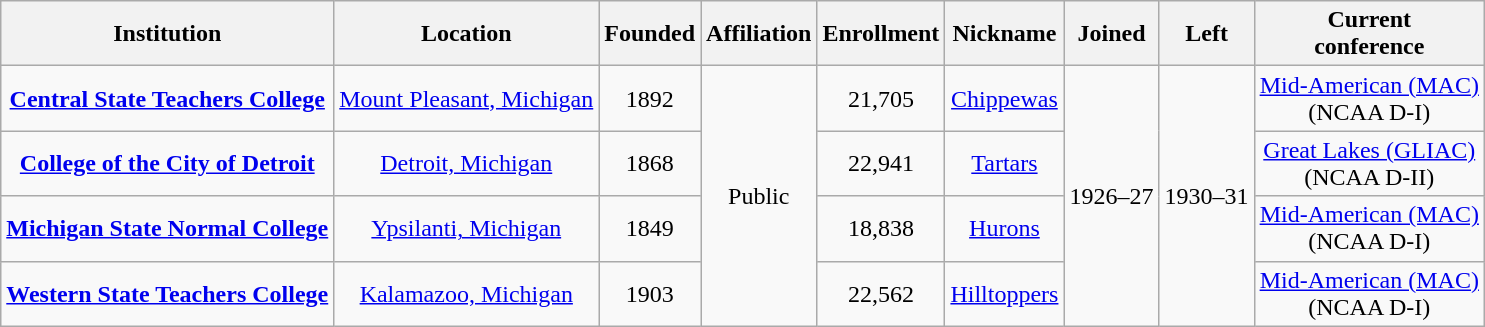<table class="wikitable sortable" style="text-align:center">
<tr>
<th>Institution</th>
<th>Location</th>
<th>Founded</th>
<th>Affiliation</th>
<th>Enrollment</th>
<th>Nickname</th>
<th>Joined</th>
<th>Left</th>
<th>Current<br>conference</th>
</tr>
<tr>
<td><strong><a href='#'>Central State Teachers College</a></strong></td>
<td><a href='#'>Mount Pleasant, Michigan</a></td>
<td>1892</td>
<td rowspan="4">Public</td>
<td>21,705</td>
<td><a href='#'>Chippewas</a></td>
<td rowspan="4">1926–27</td>
<td rowspan="4">1930–31</td>
<td><a href='#'>Mid-American (MAC)</a><br>(NCAA D-I)</td>
</tr>
<tr>
<td><strong><a href='#'>College of the City of Detroit</a></strong></td>
<td><a href='#'>Detroit, Michigan</a></td>
<td>1868</td>
<td>22,941</td>
<td><a href='#'>Tartars</a></td>
<td><a href='#'>Great Lakes (GLIAC)</a><br>(NCAA D-II)</td>
</tr>
<tr>
<td><strong><a href='#'>Michigan State Normal College</a></strong></td>
<td><a href='#'>Ypsilanti, Michigan</a></td>
<td>1849</td>
<td>18,838</td>
<td><a href='#'>Hurons</a></td>
<td><a href='#'>Mid-American (MAC)</a><br>(NCAA D-I)</td>
</tr>
<tr>
<td><strong><a href='#'>Western State Teachers College</a></strong></td>
<td><a href='#'>Kalamazoo, Michigan</a></td>
<td>1903</td>
<td>22,562</td>
<td><a href='#'>Hilltoppers</a></td>
<td><a href='#'>Mid-American (MAC)</a><br>(NCAA D-I)</td>
</tr>
</table>
